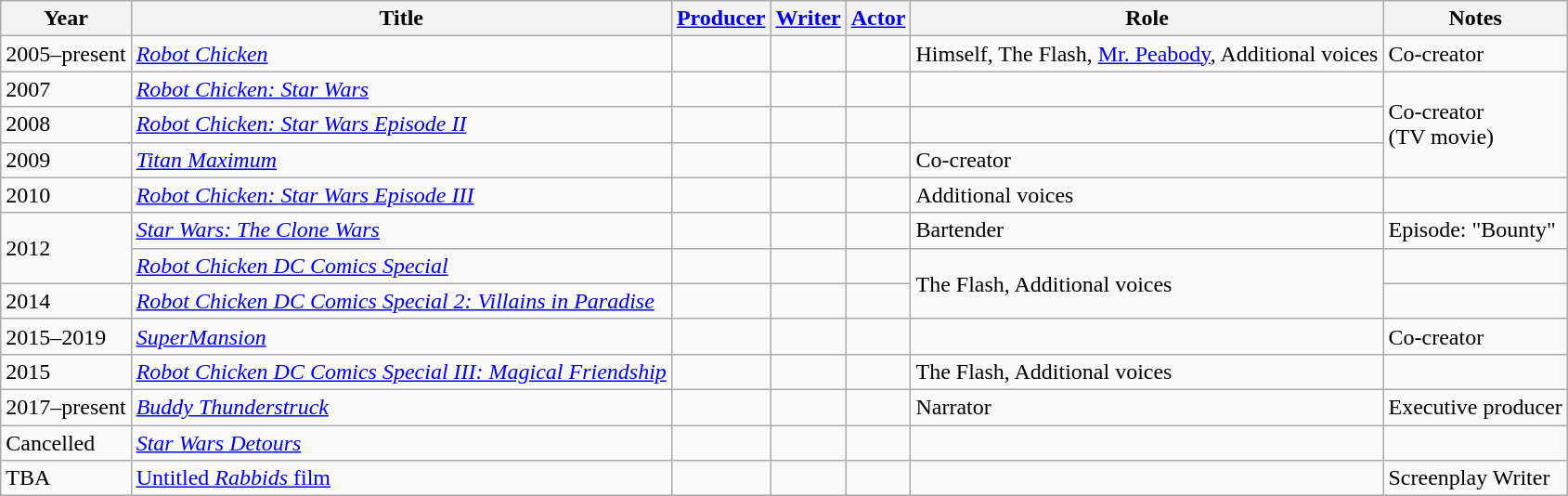<table class="wikitable">
<tr>
<th>Year</th>
<th>Title</th>
<th><a href='#'>Producer</a></th>
<th><a href='#'>Writer</a></th>
<th><a href='#'>Actor</a></th>
<th>Role</th>
<th>Notes</th>
</tr>
<tr>
<td>2005–present</td>
<td><em><a href='#'>Robot Chicken</a></em></td>
<td></td>
<td></td>
<td></td>
<td>Himself, The Flash, <a href='#'>Mr. Peabody</a>, Additional voices</td>
<td>Co-creator</td>
</tr>
<tr>
<td>2007</td>
<td><em><a href='#'>Robot Chicken: Star Wars</a></em></td>
<td></td>
<td></td>
<td></td>
<td></td>
<td rowspan=3>Co-creator<br>(TV movie)</td>
</tr>
<tr>
<td>2008</td>
<td><em><a href='#'>Robot Chicken: Star Wars Episode II</a></em></td>
<td></td>
<td></td>
<td></td>
<td></td>
</tr>
<tr>
<td>2009</td>
<td><em><a href='#'>Titan Maximum</a></em></td>
<td></td>
<td></td>
<td></td>
<td>Co-creator</td>
</tr>
<tr>
<td rowspan=1>2010</td>
<td><em><a href='#'>Robot Chicken: Star Wars Episode III</a></em></td>
<td></td>
<td></td>
<td></td>
<td>Additional voices</td>
<td></td>
</tr>
<tr>
<td rowspan=2>2012</td>
<td><em><a href='#'>Star Wars: The Clone Wars</a></em></td>
<td></td>
<td></td>
<td></td>
<td>Bartender</td>
<td>Episode: "Bounty"</td>
</tr>
<tr>
<td><em><a href='#'>Robot Chicken DC Comics Special</a></em></td>
<td></td>
<td></td>
<td></td>
<td rowspan="2">The Flash, Additional voices</td>
<td></td>
</tr>
<tr>
<td>2014</td>
<td><em><a href='#'>Robot Chicken DC Comics Special 2: Villains in Paradise</a></em></td>
<td></td>
<td></td>
<td></td>
<td></td>
</tr>
<tr>
<td>2015–2019</td>
<td><em><a href='#'>SuperMansion</a></em></td>
<td></td>
<td></td>
<td></td>
<td></td>
<td>Co-creator</td>
</tr>
<tr>
<td>2015</td>
<td><em><a href='#'>Robot Chicken DC Comics Special III: Magical Friendship</a></em></td>
<td></td>
<td></td>
<td></td>
<td>The Flash, Additional voices</td>
<td></td>
</tr>
<tr>
<td>2017–present</td>
<td><em><a href='#'>Buddy Thunderstruck</a></em></td>
<td></td>
<td></td>
<td></td>
<td>Narrator</td>
<td>Executive producer</td>
</tr>
<tr>
<td>Cancelled</td>
<td><em><a href='#'>Star Wars Detours</a></em></td>
<td></td>
<td></td>
<td></td>
<td></td>
<td></td>
</tr>
<tr>
<td>TBA</td>
<td><a href='#'>Untitled <em>Rabbids</em> film</a></td>
<td></td>
<td></td>
<td></td>
<td></td>
<td>Screenplay Writer</td>
</tr>
</table>
